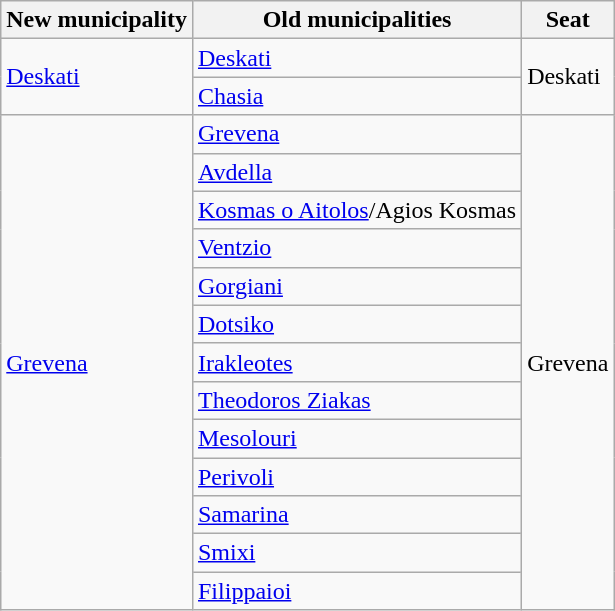<table class="wikitable">
<tr>
<th>New municipality</th>
<th>Old municipalities</th>
<th>Seat</th>
</tr>
<tr>
<td rowspan=2><a href='#'>Deskati</a></td>
<td><a href='#'>Deskati</a></td>
<td rowspan=2>Deskati</td>
</tr>
<tr>
<td><a href='#'>Chasia</a></td>
</tr>
<tr>
<td rowspan=13><a href='#'>Grevena</a></td>
<td><a href='#'>Grevena</a></td>
<td rowspan=13>Grevena</td>
</tr>
<tr>
<td><a href='#'>Avdella</a></td>
</tr>
<tr>
<td><a href='#'>Kosmas o Aitolos</a>/Agios Kosmas</td>
</tr>
<tr>
<td><a href='#'>Ventzio</a></td>
</tr>
<tr>
<td><a href='#'>Gorgiani</a></td>
</tr>
<tr>
<td><a href='#'>Dotsiko</a></td>
</tr>
<tr>
<td><a href='#'>Irakleotes</a></td>
</tr>
<tr>
<td><a href='#'>Theodoros Ziakas</a></td>
</tr>
<tr>
<td><a href='#'>Mesolouri</a></td>
</tr>
<tr>
<td><a href='#'>Perivoli</a></td>
</tr>
<tr>
<td><a href='#'>Samarina</a></td>
</tr>
<tr>
<td><a href='#'>Smixi</a></td>
</tr>
<tr>
<td><a href='#'>Filippaioi</a></td>
</tr>
</table>
